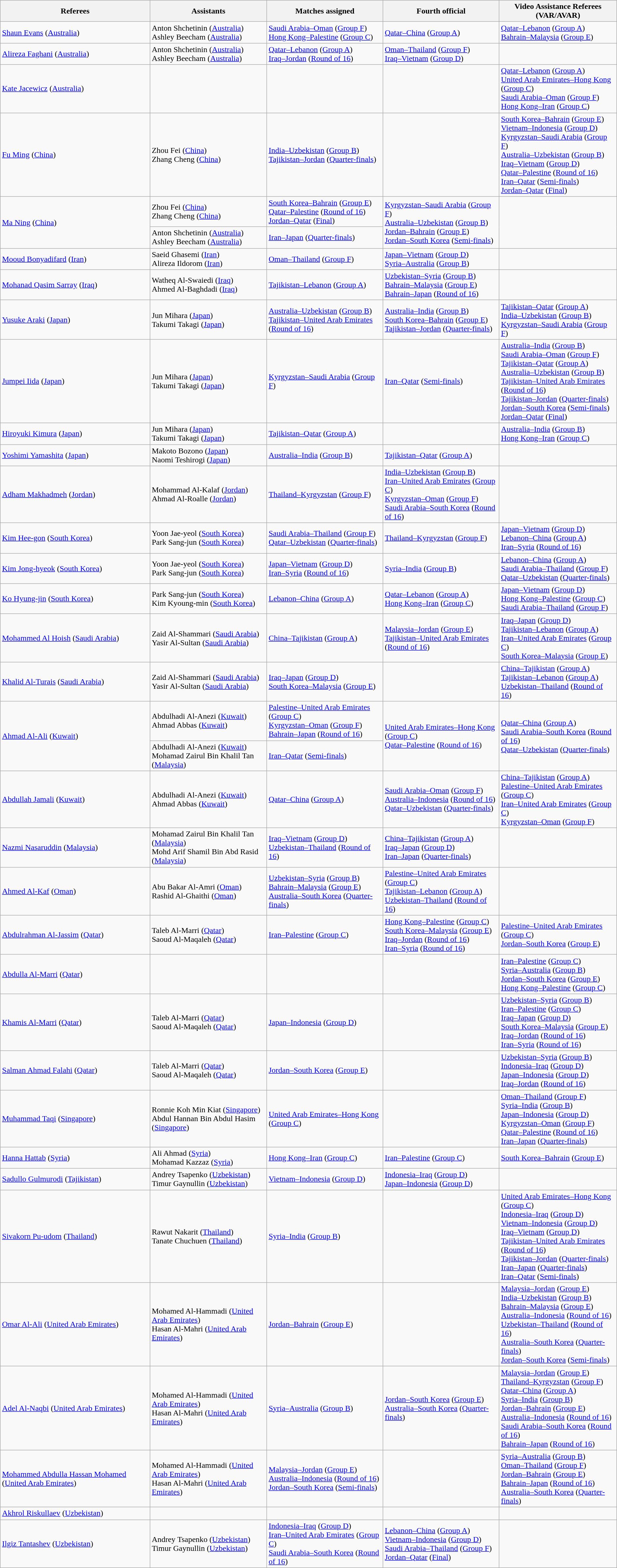<table class="wikitable">
<tr>
<th>Referees</th>
<th>Assistants</th>
<th>Matches assigned</th>
<th>Fourth official</th>
<th>Video Assistance Referees (VAR/AVAR)</th>
</tr>
<tr>
<td><a href='#'>Shaun Evans</a> (<a href='#'>Australia</a>)</td>
<td>Anton Shchetinin (<a href='#'>Australia</a>)<br>Ashley Beecham (<a href='#'>Australia</a>)</td>
<td><a href='#'>Saudi Arabia–Oman</a> (<a href='#'>Group F</a>)<br><a href='#'>Hong Kong–Palestine</a> (<a href='#'>Group C</a>)</td>
<td><a href='#'>Qatar–China</a> (<a href='#'>Group A</a>)</td>
<td><a href='#'>Qatar–Lebanon</a> (<a href='#'>Group A</a>)<br><a href='#'>Bahrain–Malaysia</a> (<a href='#'>Group E</a>)</td>
</tr>
<tr>
<td><a href='#'>Alireza Faghani</a> (<a href='#'>Australia</a>)</td>
<td>Anton Shchetinin (<a href='#'>Australia</a>)<br>Ashley Beecham (<a href='#'>Australia</a>)</td>
<td><a href='#'>Qatar–Lebanon</a> (<a href='#'>Group A</a>)<br><a href='#'>Iraq–Jordan</a> (<a href='#'>Round of 16</a>)</td>
<td><a href='#'>Oman–Thailand</a> (<a href='#'>Group F</a>)<br><a href='#'>Iraq–Vietnam</a> (<a href='#'>Group D</a>)</td>
<td></td>
</tr>
<tr>
<td><a href='#'>Kate Jacewicz</a> (<a href='#'>Australia</a>)</td>
<td></td>
<td></td>
<td></td>
<td><a href='#'>Qatar–Lebanon</a> (<a href='#'>Group A</a>)<br><a href='#'>United Arab Emirates–Hong Kong</a> (<a href='#'>Group C</a>)<br><a href='#'>Saudi Arabia–Oman</a> (<a href='#'>Group F</a>)<br><a href='#'>Hong Kong–Iran</a> (<a href='#'>Group C</a>)</td>
</tr>
<tr>
<td><a href='#'>Fu Ming</a> (<a href='#'>China</a>)</td>
<td>Zhou Fei (<a href='#'>China</a>)<br>Zhang Cheng (<a href='#'>China</a>)</td>
<td><a href='#'>India–Uzbekistan</a> (<a href='#'>Group B</a>)<br><a href='#'>Tajikistan–Jordan</a> (<a href='#'>Quarter-finals</a>)</td>
<td></td>
<td><a href='#'>South Korea–Bahrain</a> (<a href='#'>Group E</a>)<br><a href='#'>Vietnam–Indonesia</a> (<a href='#'>Group D</a>)<br><a href='#'>Kyrgyzstan–Saudi Arabia</a> (<a href='#'>Group F</a>)<br><a href='#'>Australia–Uzbekistan</a> (<a href='#'>Group B</a>)<br><a href='#'>Iraq–Vietnam</a> (<a href='#'>Group D</a>)<br><a href='#'>Qatar–Palestine</a> (<a href='#'>Round of 16</a>)<br><a href='#'>Iran–Qatar</a> (<a href='#'>Semi-finals</a>)<br><a href='#'>Jordan–Qatar</a> (<a href='#'>Final</a>)</td>
</tr>
<tr>
<td rowspan="2"><a href='#'>Ma Ning</a> (<a href='#'>China</a>)</td>
<td>Zhou Fei (<a href='#'>China</a>)<br>Zhang Cheng (<a href='#'>China</a>)</td>
<td><a href='#'>South Korea–Bahrain</a> (<a href='#'>Group E</a>)<br><a href='#'>Qatar–Palestine</a> (<a href='#'>Round of 16</a>)<br><a href='#'>Jordan–Qatar</a> (<a href='#'>Final</a>)</td>
<td rowspan="2"><a href='#'>Kyrgyzstan–Saudi Arabia</a> (<a href='#'>Group F</a>)<br><a href='#'>Australia–Uzbekistan</a> (<a href='#'>Group B</a>)<br><a href='#'>Jordan–Bahrain</a> (<a href='#'>Group E</a>)<br><a href='#'>Jordan–South Korea</a> (<a href='#'>Semi-finals</a>)</td>
<td rowspan="2"></td>
</tr>
<tr>
<td>Anton Shchetinin (<a href='#'>Australia</a>)<br>Ashley Beecham (<a href='#'>Australia</a>)</td>
<td><a href='#'>Iran–Japan</a> (<a href='#'>Quarter-finals</a>)</td>
</tr>
<tr>
<td><a href='#'>Mooud Bonyadifard</a> (<a href='#'>Iran</a>)</td>
<td>Saeid Ghasemi (<a href='#'>Iran</a>)<br>Alireza Ildorom (<a href='#'>Iran</a>)</td>
<td><a href='#'>Oman–Thailand</a> (<a href='#'>Group F</a>)</td>
<td><a href='#'>Japan–Vietnam</a> (<a href='#'>Group D</a>)<br><a href='#'>Syria–Australia</a> (<a href='#'>Group B</a>)</td>
<td></td>
</tr>
<tr>
<td><a href='#'>Mohanad Qasim Sarray</a> (<a href='#'>Iraq</a>)</td>
<td>Watheq Al-Swaiedi (<a href='#'>Iraq</a>)<br>Ahmed Al-Baghdadi (<a href='#'>Iraq</a>)</td>
<td><a href='#'>Tajikistan–Lebanon</a> (<a href='#'>Group A</a>)</td>
<td><a href='#'>Uzbekistan–Syria</a> (<a href='#'>Group B</a>)<br><a href='#'>Bahrain–Malaysia</a> (<a href='#'>Group E</a>)<br><a href='#'>Bahrain–Japan</a> (<a href='#'>Round of 16</a>)</td>
<td></td>
</tr>
<tr>
<td><a href='#'>Yusuke Araki</a> (<a href='#'>Japan</a>)</td>
<td>Jun Mihara (<a href='#'>Japan</a>)<br>Takumi Takagi (<a href='#'>Japan</a>)</td>
<td><a href='#'>Australia–Uzbekistan</a> (<a href='#'>Group B</a>)<br><a href='#'>Tajikistan–United Arab Emirates</a> (<a href='#'>Round of 16</a>)</td>
<td><a href='#'>Australia–India</a> (<a href='#'>Group B</a>)<br><a href='#'>South Korea–Bahrain</a> (<a href='#'>Group E</a>)<br><a href='#'>Tajikistan–Jordan</a> (<a href='#'>Quarter-finals</a>)</td>
<td><a href='#'>Tajikistan–Qatar</a> (<a href='#'>Group A</a>)<br><a href='#'>India–Uzbekistan</a> (<a href='#'>Group B</a>)<br><a href='#'>Kyrgyzstan–Saudi Arabia</a> (<a href='#'>Group F</a>)</td>
</tr>
<tr>
<td><a href='#'>Jumpei Iida</a> (<a href='#'>Japan</a>)</td>
<td>Jun Mihara (<a href='#'>Japan</a>)<br>Takumi Takagi (<a href='#'>Japan</a>)</td>
<td><a href='#'>Kyrgyzstan–Saudi Arabia</a> (<a href='#'>Group F</a>)</td>
<td><a href='#'>Iran–Qatar</a> (<a href='#'>Semi-finals</a>)</td>
<td><a href='#'>Australia–India</a> (<a href='#'>Group B</a>)<br><a href='#'>Saudi Arabia–Oman</a> (<a href='#'>Group F</a>)<br><a href='#'>Tajikistan–Qatar</a> (<a href='#'>Group A</a>)<br><a href='#'>Australia–Uzbekistan</a> (<a href='#'>Group B</a>)<br><a href='#'>Tajikistan–United Arab Emirates</a> (<a href='#'>Round of 16</a>)<br><a href='#'>Tajikistan–Jordan</a> (<a href='#'>Quarter-finals</a>)<br><a href='#'>Jordan–South Korea</a> (<a href='#'>Semi-finals</a>)<br><a href='#'>Jordan–Qatar</a> (<a href='#'>Final</a>)</td>
</tr>
<tr>
<td><a href='#'>Hiroyuki Kimura</a> (<a href='#'>Japan</a>)</td>
<td>Jun Mihara (<a href='#'>Japan</a>)<br>Takumi Takagi (<a href='#'>Japan</a>)</td>
<td><a href='#'>Tajikistan–Qatar</a> (<a href='#'>Group A</a>)</td>
<td></td>
<td><a href='#'>Australia–India</a> (<a href='#'>Group B</a>)<br><a href='#'>Hong Kong–Iran</a> (<a href='#'>Group C</a>)</td>
</tr>
<tr>
<td><a href='#'>Yoshimi Yamashita</a> (<a href='#'>Japan</a>)</td>
<td>Makoto Bozono (<a href='#'>Japan</a>)<br>Naomi Teshirogi (<a href='#'>Japan</a>)</td>
<td><a href='#'>Australia–India</a> (<a href='#'>Group B</a>)</td>
<td><a href='#'>Tajikistan–Qatar</a> (<a href='#'>Group A</a>)</td>
<td></td>
</tr>
<tr>
<td><a href='#'>Adham Makhadmeh</a> (<a href='#'>Jordan</a>)</td>
<td>Mohammad Al-Kalaf (<a href='#'>Jordan</a>)<br>Ahmad Al-Roalle (<a href='#'>Jordan</a>)</td>
<td><a href='#'>Thailand–Kyrgyzstan</a> (<a href='#'>Group F</a>)</td>
<td><a href='#'>India–Uzbekistan</a> (<a href='#'>Group B</a>)<br><a href='#'>Iran–United Arab Emirates</a> (<a href='#'>Group C</a>)<br><a href='#'>Kyrgyzstan–Oman</a> (<a href='#'>Group F</a>)<br><a href='#'>Saudi Arabia–South Korea</a> (<a href='#'>Round of 16</a>)</td>
<td></td>
</tr>
<tr>
<td><a href='#'>Kim Hee-gon</a> (<a href='#'>South Korea</a>)</td>
<td>Yoon Jae-yeol (<a href='#'>South Korea</a>)<br>Park Sang-jun (<a href='#'>South Korea</a>)</td>
<td><a href='#'>Saudi Arabia–Thailand</a> (<a href='#'>Group F</a>)<br><a href='#'>Qatar–Uzbekistan</a> (<a href='#'>Quarter-finals</a>)</td>
<td><a href='#'>Thailand–Kyrgyzstan</a> (<a href='#'>Group F</a>)</td>
<td><a href='#'>Japan–Vietnam</a> (<a href='#'>Group D</a>)<br><a href='#'>Lebanon–China</a> (<a href='#'>Group A</a>)<br><a href='#'>Iran–Syria</a> (<a href='#'>Round of 16</a>)</td>
</tr>
<tr>
<td><a href='#'>Kim Jong-hyeok</a> (<a href='#'>South Korea</a>)</td>
<td>Yoon Jae-yeol (<a href='#'>South Korea</a>)<br>Park Sang-jun (<a href='#'>South Korea</a>)</td>
<td><a href='#'>Japan–Vietnam</a> (<a href='#'>Group D</a>)<br><a href='#'>Iran–Syria</a> (<a href='#'>Round of 16</a>)</td>
<td><a href='#'>Syria–India</a> (<a href='#'>Group B</a>)</td>
<td><a href='#'>Lebanon–China</a> (<a href='#'>Group A</a>)<br><a href='#'>Saudi Arabia–Thailand</a> (<a href='#'>Group F</a>)<br><a href='#'>Qatar–Uzbekistan</a> (<a href='#'>Quarter-finals</a>)</td>
</tr>
<tr>
<td><a href='#'>Ko Hyung-jin</a> (<a href='#'>South Korea</a>)</td>
<td>Park Sang-jun (<a href='#'>South Korea</a>)<br>Kim Kyoung-min (<a href='#'>South Korea</a>)</td>
<td><a href='#'>Lebanon–China</a> (<a href='#'>Group A</a>)</td>
<td><a href='#'>Qatar–Lebanon</a> (<a href='#'>Group A</a>)<br><a href='#'>Hong Kong–Iran</a> (<a href='#'>Group C</a>)</td>
<td><a href='#'>Japan–Vietnam</a> (<a href='#'>Group D</a>)<br><a href='#'>Hong Kong–Palestine</a> (<a href='#'>Group C</a>)<br><a href='#'>Saudi Arabia–Thailand</a> (<a href='#'>Group F</a>)</td>
</tr>
<tr>
<td><a href='#'>Mohammed Al Hoish</a> (<a href='#'>Saudi Arabia</a>)</td>
<td>Zaid Al-Shammari (<a href='#'>Saudi Arabia</a>)<br>Yasir Al-Sultan (<a href='#'>Saudi Arabia</a>)</td>
<td><a href='#'>China–Tajikistan</a> (<a href='#'>Group A</a>)</td>
<td><a href='#'>Malaysia–Jordan</a> (<a href='#'>Group E</a>)<br><a href='#'>Tajikistan–United Arab Emirates</a> (<a href='#'>Round of 16</a>)</td>
<td><a href='#'>Iraq–Japan</a> (<a href='#'>Group D</a>)<br><a href='#'>Tajikistan–Lebanon</a> (<a href='#'>Group A</a>)<br><a href='#'>Iran–United Arab Emirates</a> (<a href='#'>Group C</a>)<br><a href='#'>South Korea–Malaysia</a> (<a href='#'>Group E</a>)</td>
</tr>
<tr>
<td><a href='#'>Khalid Al-Turais</a> (<a href='#'>Saudi Arabia</a>)</td>
<td>Zaid Al-Shammari (<a href='#'>Saudi Arabia</a>)<br>Yasir Al-Sultan (<a href='#'>Saudi Arabia</a>)</td>
<td><a href='#'>Iraq–Japan</a> (<a href='#'>Group D</a>)<br><a href='#'>South Korea–Malaysia</a> (<a href='#'>Group E</a>)</td>
<td></td>
<td><a href='#'>China–Tajikistan</a> (<a href='#'>Group A</a>)<br><a href='#'>Tajikistan–Lebanon</a> (<a href='#'>Group A</a>)<br><a href='#'>Uzbekistan–Thailand</a> (<a href='#'>Round of 16</a>)</td>
</tr>
<tr>
<td rowspan="2"><a href='#'>Ahmad Al-Ali</a> (<a href='#'>Kuwait</a>)</td>
<td>Abdulhadi Al-Anezi (<a href='#'>Kuwait</a>)<br>Ahmad Abbas (<a href='#'>Kuwait</a>)</td>
<td><a href='#'>Palestine–United Arab Emirates</a> (<a href='#'>Group C</a>)<br><a href='#'>Kyrgyzstan–Oman</a> (<a href='#'>Group F</a>)<br><a href='#'>Bahrain–Japan</a> (<a href='#'>Round of 16</a>)</td>
<td rowspan="2"><a href='#'>United Arab Emirates–Hong Kong</a> (<a href='#'>Group C</a>)<br><a href='#'>Qatar–Palestine</a> (<a href='#'>Round of 16</a>)</td>
<td rowspan="2"><a href='#'>Qatar–China</a> (<a href='#'>Group A</a>)<br><a href='#'>Saudi Arabia–South Korea</a> (<a href='#'>Round of 16</a>)<br><a href='#'>Qatar–Uzbekistan</a> (<a href='#'>Quarter-finals</a>)</td>
</tr>
<tr>
<td>Abdulhadi Al-Anezi (<a href='#'>Kuwait</a>)<br>Mohamad Zairul Bin Khalil Tan (<a href='#'>Malaysia</a>)</td>
<td><a href='#'>Iran–Qatar</a> (<a href='#'>Semi-finals</a>)</td>
</tr>
<tr>
<td><a href='#'>Abdullah Jamali</a> (<a href='#'>Kuwait</a>)</td>
<td>Abdulhadi Al-Anezi (<a href='#'>Kuwait</a>)<br>Ahmad Abbas (<a href='#'>Kuwait</a>)</td>
<td><a href='#'>Qatar–China</a> (<a href='#'>Group A</a>)</td>
<td><a href='#'>Saudi Arabia–Oman</a> (<a href='#'>Group F</a>)<br><a href='#'>Australia–Indonesia</a> (<a href='#'>Round of 16</a>)<br><a href='#'>Qatar–Uzbekistan</a> (<a href='#'>Quarter-finals</a>)</td>
<td><a href='#'>China–Tajikistan</a> (<a href='#'>Group A</a>)<br><a href='#'>Palestine–United Arab Emirates</a> (<a href='#'>Group C</a>)<br><a href='#'>Iran–United Arab Emirates</a> (<a href='#'>Group C</a>)<br><a href='#'>Kyrgyzstan–Oman</a> (<a href='#'>Group F</a>)</td>
</tr>
<tr>
<td><a href='#'>Nazmi Nasaruddin</a> (<a href='#'>Malaysia</a>)</td>
<td>Mohamad Zairul Bin Khalil Tan (<a href='#'>Malaysia</a>)<br>Mohd Arif Shamil Bin Abd Rasid (<a href='#'>Malaysia</a>)</td>
<td><a href='#'>Iraq–Vietnam</a> (<a href='#'>Group D</a>)<br><a href='#'>Uzbekistan–Thailand</a> (<a href='#'>Round of 16</a>)</td>
<td><a href='#'>China–Tajikistan</a> (<a href='#'>Group A</a>)<br><a href='#'>Iraq–Japan</a> (<a href='#'>Group D</a>)<br><a href='#'>Iran–Japan</a> (<a href='#'>Quarter-finals</a>)</td>
<td></td>
</tr>
<tr>
<td><a href='#'>Ahmed Al-Kaf</a> (<a href='#'>Oman</a>)</td>
<td>Abu Bakar Al-Amri (<a href='#'>Oman</a>)<br>Rashid Al-Ghaithi (<a href='#'>Oman</a>)</td>
<td><a href='#'>Uzbekistan–Syria</a> (<a href='#'>Group B</a>)<br><a href='#'>Bahrain–Malaysia</a> (<a href='#'>Group E</a>)<br><a href='#'>Australia–South Korea</a> (<a href='#'>Quarter-finals</a>)</td>
<td><a href='#'>Palestine–United Arab Emirates</a> (<a href='#'>Group C</a>)<br><a href='#'>Tajikistan–Lebanon</a> (<a href='#'>Group A</a>)<br><a href='#'>Uzbekistan–Thailand</a> (<a href='#'>Round of 16</a>)</td>
<td></td>
</tr>
<tr>
<td><a href='#'>Abdulrahman Al-Jassim</a> (<a href='#'>Qatar</a>)</td>
<td>Taleb Al-Marri (<a href='#'>Qatar</a>)<br>Saoud Al-Maqaleh (<a href='#'>Qatar</a>)</td>
<td><a href='#'>Iran–Palestine</a> (<a href='#'>Group C</a>)</td>
<td><a href='#'>Hong Kong–Palestine</a> (<a href='#'>Group C</a>)<br><a href='#'>South Korea–Malaysia</a> (<a href='#'>Group E</a>)<br><a href='#'>Iraq–Jordan</a> (<a href='#'>Round of 16</a>)<br><a href='#'>Iran–Syria</a> (<a href='#'>Round of 16</a>)</td>
<td><a href='#'>Palestine–United Arab Emirates</a> (<a href='#'>Group C</a>)<br><a href='#'>Jordan–South Korea</a> (<a href='#'>Group E</a>)</td>
</tr>
<tr>
<td><a href='#'>Abdulla Al-Marri</a> (<a href='#'>Qatar</a>)</td>
<td></td>
<td></td>
<td></td>
<td><a href='#'>Iran–Palestine</a> (<a href='#'>Group C</a>)<br><a href='#'>Syria–Australia</a> (<a href='#'>Group B</a>)<br><a href='#'>Jordan–South Korea</a> (<a href='#'>Group E</a>)<br><a href='#'>Hong Kong–Palestine</a> (<a href='#'>Group C</a>)</td>
</tr>
<tr>
<td><a href='#'>Khamis Al-Marri</a> (<a href='#'>Qatar</a>)</td>
<td>Taleb Al-Marri (<a href='#'>Qatar</a>)<br>Saoud Al-Maqaleh (<a href='#'>Qatar</a>)</td>
<td><a href='#'>Japan–Indonesia</a> (<a href='#'>Group D</a>)</td>
<td></td>
<td><a href='#'>Uzbekistan–Syria</a> (<a href='#'>Group B</a>)<br><a href='#'>Iran–Palestine</a> (<a href='#'>Group C</a>)<br><a href='#'>Iraq–Japan</a> (<a href='#'>Group D</a>)<br><a href='#'>South Korea–Malaysia</a> (<a href='#'>Group E</a>)<br><a href='#'>Iraq–Jordan</a> (<a href='#'>Round of 16</a>)<br><a href='#'>Iran–Syria</a> (<a href='#'>Round of 16</a>)</td>
</tr>
<tr>
<td><a href='#'>Salman Ahmad Falahi</a> (<a href='#'>Qatar</a>)</td>
<td>Taleb Al-Marri (<a href='#'>Qatar</a>)<br>Saoud Al-Maqaleh (<a href='#'>Qatar</a>)</td>
<td><a href='#'>Jordan–South Korea</a> (<a href='#'>Group E</a>)</td>
<td></td>
<td><a href='#'>Uzbekistan–Syria</a> (<a href='#'>Group B</a>)<br><a href='#'>Indonesia–Iraq</a> (<a href='#'>Group D</a>)<br><a href='#'>Japan–Indonesia</a> (<a href='#'>Group D</a>)<br><a href='#'>Iraq–Jordan</a> (<a href='#'>Round of 16</a>)</td>
</tr>
<tr>
<td><a href='#'>Muhammad Taqi</a> (<a href='#'>Singapore</a>)</td>
<td>Ronnie Koh Min Kiat (<a href='#'>Singapore</a>)<br>Abdul Hannan Bin Abdul Hasim (<a href='#'>Singapore</a>)</td>
<td><a href='#'>United Arab Emirates–Hong Kong</a> (<a href='#'>Group C</a>)</td>
<td></td>
<td><a href='#'>Oman–Thailand</a> (<a href='#'>Group F</a>)<br><a href='#'>Syria–India</a> (<a href='#'>Group B</a>)<br><a href='#'>Japan–Indonesia</a> (<a href='#'>Group D</a>)<br><a href='#'>Kyrgyzstan–Oman</a> (<a href='#'>Group F</a>)<br><a href='#'>Qatar–Palestine</a> (<a href='#'>Round of 16</a>)<br><a href='#'>Iran–Japan</a> (<a href='#'>Quarter-finals</a>)</td>
</tr>
<tr>
<td><a href='#'>Hanna Hattab</a> (<a href='#'>Syria</a>)</td>
<td>Ali Ahmad (<a href='#'>Syria</a>)<br>Mohamad Kazzaz (<a href='#'>Syria</a>)</td>
<td><a href='#'>Hong Kong–Iran</a> (<a href='#'>Group C</a>)</td>
<td><a href='#'>Iran–Palestine</a> (<a href='#'>Group C</a>)</td>
<td><a href='#'>South Korea–Bahrain</a> (<a href='#'>Group E</a>)</td>
</tr>
<tr>
<td><a href='#'>Sadullo Gulmurodi</a> (<a href='#'>Tajikistan</a>)</td>
<td>Andrey Tsapenko (<a href='#'>Uzbekistan</a>)<br>Timur Gaynullin (<a href='#'>Uzbekistan</a>)</td>
<td><a href='#'>Vietnam–Indonesia</a> (<a href='#'>Group D</a>)</td>
<td><a href='#'>Indonesia–Iraq</a> (<a href='#'>Group D</a>)<br><a href='#'>Japan–Indonesia</a> (<a href='#'>Group D</a>)</td>
<td></td>
</tr>
<tr>
<td><a href='#'>Sivakorn Pu-udom</a> (<a href='#'>Thailand</a>)</td>
<td>Rawut Nakarit (<a href='#'>Thailand</a>)<br>Tanate Chuchuen (<a href='#'>Thailand</a>)</td>
<td><a href='#'>Syria–India</a> (<a href='#'>Group B</a>)</td>
<td></td>
<td><a href='#'>United Arab Emirates–Hong Kong</a> (<a href='#'>Group C</a>)<br><a href='#'>Indonesia–Iraq</a> (<a href='#'>Group D</a>)<br><a href='#'>Vietnam–Indonesia</a> (<a href='#'>Group D</a>)<br><a href='#'>Iraq–Vietnam</a> (<a href='#'>Group D</a>)<br><a href='#'>Tajikistan–United Arab Emirates</a> (<a href='#'>Round of 16</a>)<br><a href='#'>Tajikistan–Jordan</a> (<a href='#'>Quarter-finals</a>)<br><a href='#'>Iran–Japan</a> (<a href='#'>Quarter-finals</a>)<br><a href='#'>Iran–Qatar</a> (<a href='#'>Semi-finals</a>)</td>
</tr>
<tr>
<td><a href='#'>Omar Al-Ali</a> (<a href='#'>United Arab Emirates</a>)</td>
<td>Mohamed Al-Hammadi (<a href='#'>United Arab Emirates</a>)<br>Hasan Al-Mahri (<a href='#'>United Arab Emirates</a>)</td>
<td><a href='#'>Jordan–Bahrain</a> (<a href='#'>Group E</a>)</td>
<td></td>
<td><a href='#'>Malaysia–Jordan</a> (<a href='#'>Group E</a>)<br><a href='#'>India–Uzbekistan</a> (<a href='#'>Group B</a>)<br><a href='#'>Bahrain–Malaysia</a> (<a href='#'>Group E</a>)<br><a href='#'>Australia–Indonesia</a> (<a href='#'>Round of 16</a>)<br><a href='#'>Uzbekistan–Thailand</a> (<a href='#'>Round of 16</a>)<br><a href='#'>Australia–South Korea</a> (<a href='#'>Quarter-finals</a>)<br><a href='#'>Jordan–South Korea</a> (<a href='#'>Semi-finals</a>)</td>
</tr>
<tr>
<td><a href='#'>Adel Al-Naqbi</a> (<a href='#'>United Arab Emirates</a>)</td>
<td>Mohamed Al-Hammadi (<a href='#'>United Arab Emirates</a>)<br>Hasan Al-Mahri (<a href='#'>United Arab Emirates</a>)</td>
<td><a href='#'>Syria–Australia</a> (<a href='#'>Group B</a>)</td>
<td><a href='#'>Jordan–South Korea</a> (<a href='#'>Group E</a>)<br><a href='#'>Australia–South Korea</a> (<a href='#'>Quarter-finals</a>)</td>
<td><a href='#'>Malaysia–Jordan</a> (<a href='#'>Group E</a>)<br><a href='#'>Thailand–Kyrgyzstan</a> (<a href='#'>Group F</a>)<br><a href='#'>Qatar–China</a> (<a href='#'>Group A</a>)<br><a href='#'>Syria–India</a> (<a href='#'>Group B</a>)<br><a href='#'>Jordan–Bahrain</a> (<a href='#'>Group E</a>)<br><a href='#'>Australia–Indonesia</a> (<a href='#'>Round of 16</a>)<br><a href='#'>Saudi Arabia–South Korea</a> (<a href='#'>Round of 16</a>)<br><a href='#'>Bahrain–Japan</a> (<a href='#'>Round of 16</a>)</td>
</tr>
<tr>
<td><a href='#'>Mohammed Abdulla Hassan Mohamed</a> (<a href='#'>United Arab Emirates</a>)</td>
<td>Mohamed Al-Hammadi (<a href='#'>United Arab Emirates</a>)<br>Hasan Al-Mahri (<a href='#'>United Arab Emirates</a>)</td>
<td><a href='#'>Malaysia–Jordan</a> (<a href='#'>Group E</a>)<br><a href='#'>Australia–Indonesia</a> (<a href='#'>Round of 16</a>)<br><a href='#'>Jordan–South Korea</a> (<a href='#'>Semi-finals</a>)</td>
<td></td>
<td><a href='#'>Syria–Australia</a> (<a href='#'>Group B</a>)<br><a href='#'>Oman–Thailand</a> (<a href='#'>Group F</a>)<br><a href='#'>Jordan–Bahrain</a> (<a href='#'>Group E</a>)<br><a href='#'>Bahrain–Japan</a> (<a href='#'>Round of 16</a>)<br><a href='#'>Australia–South Korea</a> (<a href='#'>Quarter-finals</a>)</td>
</tr>
<tr>
<td><a href='#'>Akhrol Riskullaev</a> (<a href='#'>Uzbekistan</a>)</td>
<td></td>
<td></td>
<td></td>
<td></td>
</tr>
<tr>
<td><a href='#'>Ilgiz Tantashev</a> (<a href='#'>Uzbekistan</a>)</td>
<td>Andrey Tsapenko (<a href='#'>Uzbekistan</a>)<br>Timur Gaynullin (<a href='#'>Uzbekistan</a>)</td>
<td><a href='#'>Indonesia–Iraq</a> (<a href='#'>Group D</a>)<br><a href='#'>Iran–United Arab Emirates</a> (<a href='#'>Group C</a>)<br><a href='#'>Saudi Arabia–South Korea</a> (<a href='#'>Round of 16</a>)</td>
<td><a href='#'>Lebanon–China</a> (<a href='#'>Group A</a>)<br><a href='#'>Vietnam–Indonesia</a> (<a href='#'>Group D</a>)<br><a href='#'>Saudi Arabia–Thailand</a> (<a href='#'>Group F</a>)<br><a href='#'>Jordan–Qatar</a> (<a href='#'>Final</a>)</td>
<td></td>
</tr>
</table>
